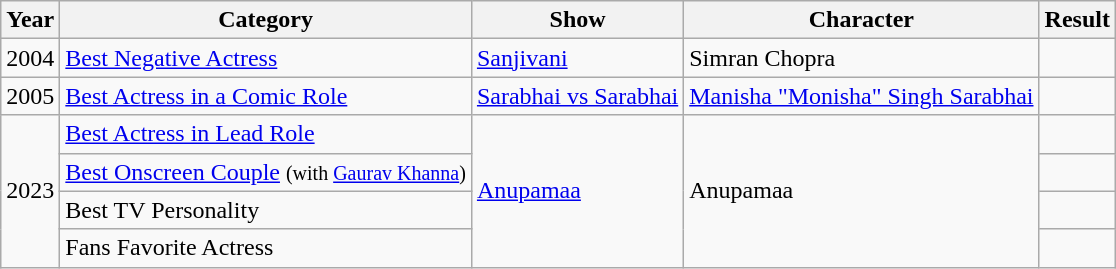<table class="wikitable sortable">
<tr>
<th>Year</th>
<th>Category</th>
<th>Show</th>
<th>Character</th>
<th>Result</th>
</tr>
<tr>
<td>2004</td>
<td><a href='#'>Best Negative Actress</a></td>
<td><a href='#'>Sanjivani</a></td>
<td>Simran Chopra</td>
<td></td>
</tr>
<tr>
<td>2005</td>
<td><a href='#'>Best Actress in a Comic Role</a></td>
<td><a href='#'>Sarabhai vs Sarabhai</a></td>
<td><a href='#'>Manisha "Monisha" Singh Sarabhai</a></td>
<td></td>
</tr>
<tr>
<td rowspan="4">2023</td>
<td><a href='#'>Best Actress in Lead Role</a></td>
<td rowspan=4><a href='#'>Anupamaa</a></td>
<td rowspan=4>Anupamaa</td>
<td></td>
</tr>
<tr>
<td><a href='#'>Best Onscreen Couple</a> <small>(with <a href='#'>Gaurav Khanna</a>)</small></td>
<td></td>
</tr>
<tr>
<td>Best TV Personality</td>
<td></td>
</tr>
<tr>
<td>Fans Favorite Actress</td>
<td></td>
</tr>
</table>
